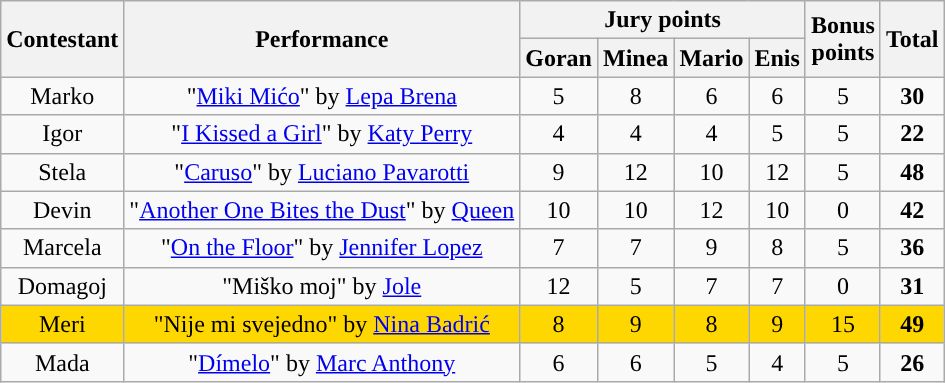<table class="wikitable sortable" style="text-align: center;">
<tr>
<th rowspan="2">Contestant</th>
<th rowspan="2">Performance</th>
<th colspan="4">Jury points</th>
<th rowspan="2">Bonus<br>points</th>
<th rowspan="2">Total</th>
</tr>
<tr>
<th>Goran</th>
<th>Minea</th>
<th>Mario</th>
<th>Enis</th>
</tr>
<tr>
<td>Marko</td>
<td>"<a href='#'>Miki Mićo</a>" by <a href='#'>Lepa Brena</a></td>
<td>5</td>
<td>8</td>
<td>6</td>
<td>6</td>
<td>5</td>
<td><strong>30</strong></td>
</tr>
<tr>
<td>Igor</td>
<td>"<a href='#'>I Kissed a Girl</a>" by <a href='#'>Katy Perry</a></td>
<td>4</td>
<td>4</td>
<td>4</td>
<td>5</td>
<td>5</td>
<td><strong>22</strong></td>
</tr>
<tr>
<td>Stela</td>
<td>"<a href='#'>Caruso</a>" by <a href='#'>Luciano Pavarotti</a></td>
<td>9</td>
<td>12</td>
<td>10</td>
<td>12</td>
<td>5</td>
<td><strong>48</strong></td>
</tr>
<tr>
<td>Devin</td>
<td>"<a href='#'>Another One Bites the Dust</a>" by <a href='#'>Queen</a></td>
<td>10</td>
<td>10</td>
<td>12</td>
<td>10</td>
<td>0</td>
<td><strong>42</strong></td>
</tr>
<tr>
<td>Marcela</td>
<td>"<a href='#'>On the Floor</a>" by <a href='#'>Jennifer Lopez</a></td>
<td>7</td>
<td>7</td>
<td>9</td>
<td>8</td>
<td>5</td>
<td><strong>36</strong></td>
</tr>
<tr>
<td>Domagoj</td>
<td>"Miško moj" by <a href='#'>Jole</a></td>
<td>12</td>
<td>5</td>
<td>7</td>
<td>7</td>
<td>0</td>
<td><strong>31</strong></td>
</tr>
<tr style="background-color:gold;">
<td>Meri</td>
<td>"Nije mi svejedno" by <a href='#'>Nina Badrić</a></td>
<td>8</td>
<td>9</td>
<td>8</td>
<td>9</td>
<td>15</td>
<td><strong>49</strong></td>
</tr>
<tr>
<td>Mada</td>
<td>"<a href='#'>Dímelo</a>" by <a href='#'>Marc Anthony</a></td>
<td>6</td>
<td>6</td>
<td>5</td>
<td>4</td>
<td>5</td>
<td><strong>26</strong></td>
</tr>
</table>
